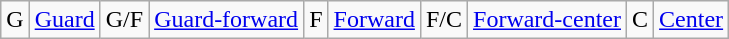<table class="wikitable">
<tr>
<td>G</td>
<td><a href='#'>Guard</a></td>
<td>G/F</td>
<td><a href='#'>Guard-forward</a></td>
<td>F</td>
<td><a href='#'>Forward</a></td>
<td>F/C</td>
<td><a href='#'>Forward-center</a></td>
<td>C</td>
<td><a href='#'>Center</a></td>
</tr>
</table>
